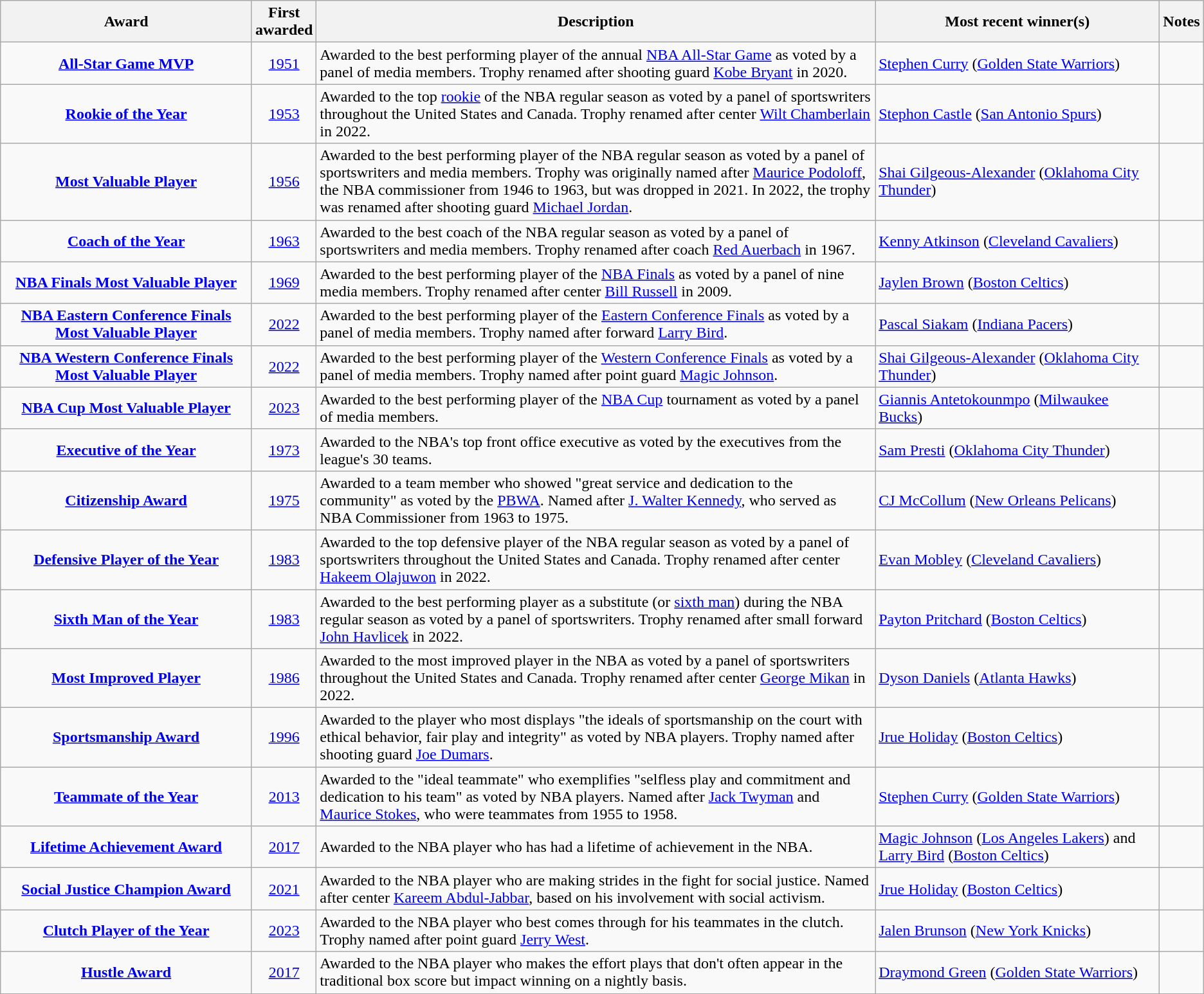<table class="wikitable plainrowheaders sortable" summary="Award (sortable), Created (sortable), Description, Most recent winner(s) and Notes">
<tr>
<th scope="col" width="22%">Award</th>
<th scope="col" width="1%">First awarded</th>
<th scope="col" width="50%" class="unsortable">Description</th>
<th scope="col" width="25%" class="unsortable">Most recent winner(s)</th>
<th scope="col" width="1%" class="unsortable">Notes</th>
</tr>
<tr>
<th scope="row" style="background-color:transparent;"><a href='#'>All-Star Game MVP</a></th>
<td align=center><a href='#'>1951</a></td>
<td>Awarded to the best performing player of the annual <a href='#'>NBA All-Star Game</a> as voted by a panel of media members. Trophy renamed after shooting guard <a href='#'>Kobe Bryant</a> in 2020.</td>
<td><a href='#'>Stephen Curry</a> (<a href='#'>Golden State Warriors</a>)</td>
<td align="center"></td>
</tr>
<tr>
<th scope="row" style="background-color:transparent;"><a href='#'>Rookie of the Year</a></th>
<td align=center><a href='#'>1953</a></td>
<td>Awarded to the top <a href='#'>rookie</a> of the NBA regular season as voted by a panel of sportswriters throughout the United States and Canada. Trophy renamed after center <a href='#'>Wilt Chamberlain</a> in 2022.</td>
<td><a href='#'>Stephon Castle</a> (<a href='#'>San Antonio Spurs</a>)</td>
<td align="center"></td>
</tr>
<tr>
<th scope="row" style="background-color:transparent;"><a href='#'>Most Valuable Player</a></th>
<td align=center><a href='#'>1956</a></td>
<td>Awarded to the best performing player of the NBA regular season as voted by a panel of sportswriters and media members. Trophy was originally named after <a href='#'>Maurice Podoloff</a>, the NBA commissioner from 1946 to 1963, but was dropped in 2021. In 2022, the trophy was renamed after shooting guard <a href='#'>Michael Jordan</a>.</td>
<td><a href='#'>Shai Gilgeous-Alexander</a> (<a href='#'>Oklahoma City Thunder</a>)</td>
<td align="center"></td>
</tr>
<tr>
<th scope="row" style="background-color:transparent;"><a href='#'>Coach of the Year</a></th>
<td align=center><a href='#'>1963</a></td>
<td>Awarded to the best coach of the NBA regular season as voted by a panel of sportswriters and media members. Trophy renamed after coach <a href='#'>Red Auerbach</a> in 1967.</td>
<td><a href='#'>Kenny Atkinson</a> (<a href='#'>Cleveland Cavaliers</a>)</td>
<td align="center"></td>
</tr>
<tr>
<th scope="row" style="background-color:transparent;"><a href='#'>NBA Finals Most Valuable Player</a></th>
<td align=center><a href='#'>1969</a></td>
<td>Awarded to the best performing player of the <a href='#'>NBA Finals</a> as voted by a panel of nine media members. Trophy renamed after center <a href='#'>Bill Russell</a> in 2009.</td>
<td><a href='#'>Jaylen Brown</a> (<a href='#'>Boston Celtics</a>)</td>
<td align=center></td>
</tr>
<tr>
<th scope="row" style="background-color:transparent;"><a href='#'>NBA Eastern Conference Finals Most Valuable Player</a></th>
<td align="center"><a href='#'>2022</a></td>
<td>Awarded to the best performing player of the <a href='#'>Eastern Conference Finals</a> as voted by a panel of media members. Trophy named after forward <a href='#'>Larry Bird</a>.</td>
<td><a href='#'>Pascal Siakam</a> (<a href='#'>Indiana Pacers</a>)</td>
<td align="center"></td>
</tr>
<tr>
<th scope="row" style="background-color:transparent;"><a href='#'>NBA Western Conference Finals Most Valuable Player</a></th>
<td align="center"><a href='#'>2022</a></td>
<td>Awarded to the best performing player of the <a href='#'>Western Conference Finals</a> as voted by a panel of media members. Trophy named after point guard <a href='#'>Magic Johnson</a>.</td>
<td><a href='#'>Shai Gilgeous-Alexander</a> (<a href='#'>Oklahoma City Thunder</a>)</td>
<td align="center"></td>
</tr>
<tr>
<th scope="row" style="background-color:transparent;"><a href='#'>NBA Cup Most Valuable Player</a></th>
<td align="center"><a href='#'>2023</a></td>
<td>Awarded to the best performing player of the <a href='#'>NBA Cup</a> tournament as voted by a panel of media members.</td>
<td><a href='#'>Giannis Antetokounmpo</a> (<a href='#'>Milwaukee Bucks</a>)</td>
<td align="center"></td>
</tr>
<tr>
<th scope="row" style="background-color:transparent;"><a href='#'>Executive of the Year</a></th>
<td align=center><a href='#'>1973</a></td>
<td>Awarded to the NBA's top front office executive as voted by the executives from the league's 30 teams.</td>
<td><a href='#'>Sam Presti</a> (<a href='#'>Oklahoma City Thunder</a>)</td>
<td align="center"></td>
</tr>
<tr>
<th scope="row" style="background-color:transparent;"><a href='#'>Citizenship Award</a></th>
<td align=center><a href='#'>1975</a></td>
<td>Awarded to a team member who showed "great service and dedication to the community" as voted by the <a href='#'>PBWA</a>. Named after <a href='#'>J. Walter Kennedy</a>, who served as NBA Commissioner from 1963 to 1975.</td>
<td><a href='#'>CJ McCollum</a> (<a href='#'>New Orleans Pelicans</a>)</td>
<td align="center"></td>
</tr>
<tr>
<th scope="row" style="background-color:transparent;"><a href='#'>Defensive Player of the Year</a></th>
<td align=center><a href='#'>1983</a></td>
<td>Awarded to the top defensive player of the NBA regular season as voted by a panel of sportswriters throughout the United States and Canada. Trophy renamed after center <a href='#'>Hakeem Olajuwon</a> in 2022.</td>
<td><a href='#'>Evan Mobley</a> (<a href='#'>Cleveland Cavaliers</a>)</td>
<td align="center"></td>
</tr>
<tr>
<th scope="row" style="background-color:transparent;"><a href='#'>Sixth Man of the Year</a></th>
<td align=center><a href='#'>1983</a></td>
<td>Awarded to the best performing player as a substitute (or <a href='#'>sixth man</a>) during the NBA regular season as voted by a panel of sportswriters. Trophy renamed after small forward <a href='#'>John Havlicek</a> in 2022.</td>
<td><a href='#'>Payton Pritchard</a> (<a href='#'>Boston Celtics</a>)</td>
<td align="center"></td>
</tr>
<tr>
<th scope="row" style="background-color:transparent;"><a href='#'>Most Improved Player</a></th>
<td align=center><a href='#'>1986</a></td>
<td>Awarded to the most improved player in the NBA as voted by a panel of sportswriters throughout the United States and Canada. Trophy renamed after center <a href='#'>George Mikan</a> in 2022.</td>
<td><a href='#'>Dyson Daniels</a> (<a href='#'>Atlanta Hawks</a>)</td>
<td align="center"></td>
</tr>
<tr>
<th scope="row" style="background-color:transparent;"><a href='#'>Sportsmanship Award</a></th>
<td align=center><a href='#'>1996</a></td>
<td>Awarded to the player who most displays "the ideals of sportsmanship on the court with ethical behavior, fair play and integrity" as voted by NBA players. Trophy named after shooting guard <a href='#'>Joe Dumars</a>.</td>
<td><a href='#'>Jrue Holiday</a> (<a href='#'>Boston Celtics</a>)</td>
<td align="center"></td>
</tr>
<tr>
<th scope="row" style="background-color:transparent;"><a href='#'>Teammate of the Year</a></th>
<td align=center><a href='#'>2013</a></td>
<td>Awarded to the "ideal teammate" who exemplifies "selfless play and commitment and dedication to his team" as voted by NBA players. Named after <a href='#'>Jack Twyman</a> and <a href='#'>Maurice Stokes</a>, who were teammates from 1955 to 1958.</td>
<td><a href='#'>Stephen Curry</a> (<a href='#'>Golden State Warriors</a>)</td>
<td align="center"></td>
</tr>
<tr>
<th scope="row" style="background-color:transparent;"><a href='#'>Lifetime Achievement Award</a></th>
<td align=center><a href='#'>2017</a></td>
<td>Awarded to the NBA player who has had a lifetime of achievement in the NBA.</td>
<td><a href='#'>Magic Johnson</a> (<a href='#'>Los Angeles Lakers</a>) and <a href='#'>Larry Bird</a> (<a href='#'>Boston Celtics</a>)</td>
<td align="center"></td>
</tr>
<tr>
<th scope="row" style="background-color:transparent;"><a href='#'>Social Justice Champion Award</a></th>
<td align=center><a href='#'>2021</a></td>
<td>Awarded to the NBA player who are making strides in the fight for social justice. Named after center <a href='#'>Kareem Abdul-Jabbar</a>, based on his involvement with social activism.</td>
<td><a href='#'>Jrue Holiday</a> (<a href='#'>Boston Celtics</a>)</td>
<td align="center"></td>
</tr>
<tr>
<th scope="row" style="background-color:transparent;"><a href='#'>Clutch Player of the Year</a></th>
<td align=center><a href='#'>2023</a></td>
<td>Awarded to the NBA player who best comes through for his teammates in the clutch. Trophy named after point guard <a href='#'>Jerry West</a>.</td>
<td><a href='#'>Jalen Brunson</a> (<a href='#'>New York Knicks</a>)</td>
<td align="center"></td>
</tr>
<tr>
<th scope="row" style="background-color:transparent;"><a href='#'>Hustle Award</a></th>
<td align=center><a href='#'>2017</a></td>
<td>Awarded to the NBA player who makes the effort plays that don't often appear in the traditional box score but impact winning on a nightly basis.</td>
<td><a href='#'>Draymond Green</a> (<a href='#'>Golden State Warriors</a>)</td>
<td align="center"></td>
</tr>
</table>
